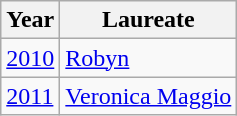<table class="wikitable">
<tr>
<th>Year</th>
<th>Laureate</th>
</tr>
<tr>
<td><a href='#'>2010</a></td>
<td><a href='#'>Robyn</a></td>
</tr>
<tr>
<td><a href='#'>2011</a></td>
<td><a href='#'>Veronica Maggio</a></td>
</tr>
</table>
